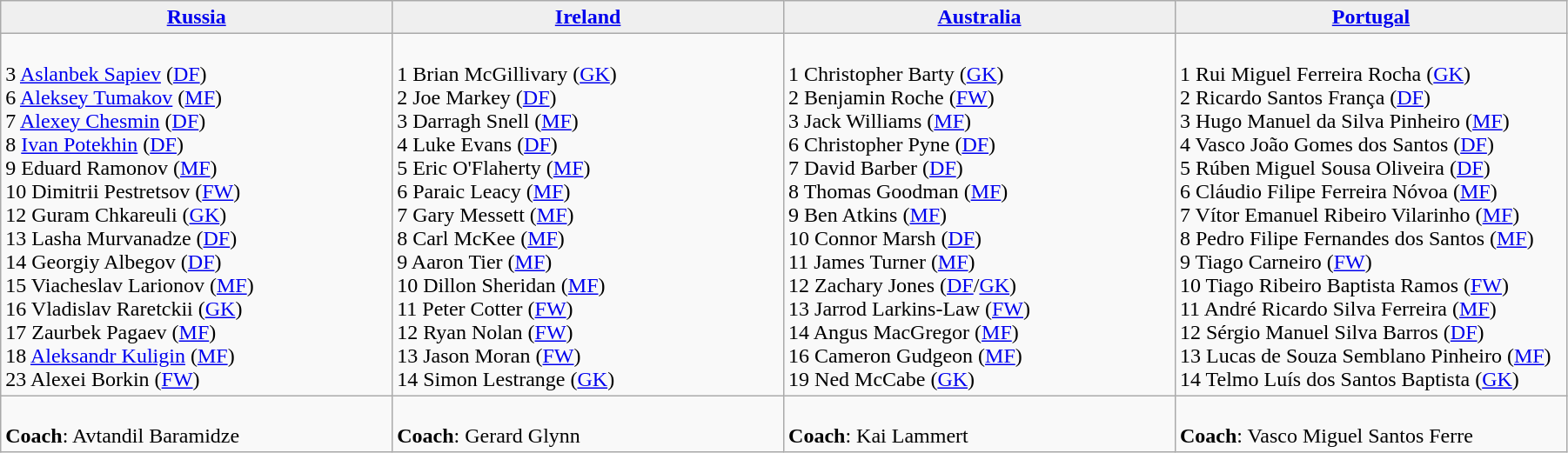<table class="wikitable mw-collapsible mw-collapsed" cellpadding=5 cellspacing=0 style="width:95%">
<tr align=center>
<td bgcolor="#efefef" width="200"><strong> <a href='#'>Russia</a></strong></td>
<td bgcolor="#efefef" width="200"><strong> <a href='#'>Ireland</a></strong></td>
<td bgcolor="#efefef" width="200"><strong> <a href='#'>Australia</a></strong></td>
<td bgcolor="#efefef" width="200"><strong> <a href='#'>Portugal</a></strong></td>
</tr>
<tr valign=top>
<td><br>3 <a href='#'>Aslanbek Sapiev</a> (<a href='#'>DF</a>)<br>
6 <a href='#'>Aleksey Tumakov</a> (<a href='#'>MF</a>)<br>
7 <a href='#'>Alexey Chesmin</a> (<a href='#'>DF</a>)<br>
8 <a href='#'>Ivan Potekhin</a> (<a href='#'>DF</a>)<br>
9 Eduard Ramonov (<a href='#'>MF</a>)<br>
10 Dimitrii Pestretsov (<a href='#'>FW</a>)<br>
12 Guram Chkareuli (<a href='#'>GK</a>)<br>
13 Lasha Murvanadze (<a href='#'>DF</a>)<br>
14 Georgiy Albegov (<a href='#'>DF</a>)<br>
15 Viacheslav Larionov (<a href='#'>MF</a>)<br>
16 Vladislav Raretckii (<a href='#'>GK</a>)<br>
17 Zaurbek Pagaev (<a href='#'>MF</a>)<br>
18 <a href='#'>Aleksandr Kuligin</a> (<a href='#'>MF</a>)<br>
23 Alexei Borkin (<a href='#'>FW</a>)</td>
<td><br>1 Brian McGillivary (<a href='#'>GK</a>)<br>
2 Joe Markey (<a href='#'>DF</a>)<br>
3 Darragh Snell (<a href='#'>MF</a>)<br>
4 Luke Evans (<a href='#'>DF</a>)<br>
5 Eric O'Flaherty (<a href='#'>MF</a>)<br>
6 Paraic Leacy (<a href='#'>MF</a>)<br>
7 Gary Messett (<a href='#'>MF</a>)<br>
8 Carl McKee (<a href='#'>MF</a>)<br>
9 Aaron Tier (<a href='#'>MF</a>)<br>
10 Dillon Sheridan (<a href='#'>MF</a>)<br>
11 Peter Cotter (<a href='#'>FW</a>)<br>
12 Ryan Nolan (<a href='#'>FW</a>)<br>
13 Jason Moran (<a href='#'>FW</a>)<br>
14 Simon Lestrange (<a href='#'>GK</a>)</td>
<td><br>1 Christopher Barty (<a href='#'>GK</a>)<br>
2 Benjamin Roche (<a href='#'>FW</a>)<br>
3 Jack Williams (<a href='#'>MF</a>)<br>
6 Christopher Pyne (<a href='#'>DF</a>)<br>
7 David Barber (<a href='#'>DF</a>)<br>
8 Thomas Goodman (<a href='#'>MF</a>)<br>
9 Ben Atkins (<a href='#'>MF</a>)<br>
10 Connor Marsh (<a href='#'>DF</a>)<br>
11 James Turner (<a href='#'>MF</a>)<br>
12 Zachary Jones (<a href='#'>DF</a>/<a href='#'>GK</a>)<br>
13 Jarrod Larkins-Law (<a href='#'>FW</a>)<br>
14 Angus MacGregor (<a href='#'>MF</a>)<br>
16 Cameron Gudgeon (<a href='#'>MF</a>)<br>
19 Ned McCabe (<a href='#'>GK</a>)</td>
<td><br>1 Rui Miguel Ferreira Rocha (<a href='#'>GK</a>)<br>
2 Ricardo Santos França (<a href='#'>DF</a>)<br>
3 Hugo Manuel da Silva Pinheiro (<a href='#'>MF</a>)<br>
4 Vasco João Gomes dos Santos (<a href='#'>DF</a>)<br>
5 Rúben Miguel Sousa Oliveira (<a href='#'>DF</a>)<br>
6 Cláudio Filipe Ferreira Nóvoa (<a href='#'>MF</a>)<br>
7 Vítor Emanuel Ribeiro Vilarinho (<a href='#'>MF</a>)<br>
8 Pedro Filipe Fernandes dos Santos (<a href='#'>MF</a>)<br>
9 Tiago Carneiro (<a href='#'>FW</a>)<br>
10 Tiago Ribeiro Baptista Ramos (<a href='#'>FW</a>)<br>
11 André Ricardo Silva Ferreira (<a href='#'>MF</a>)<br>
12 Sérgio Manuel Silva Barros (<a href='#'>DF</a>)<br>
13 Lucas de Souza Semblano Pinheiro (<a href='#'>MF</a>)<br>
14 Telmo Luís dos Santos Baptista (<a href='#'>GK</a>)</td>
</tr>
<tr valign=top>
<td><br><strong>Coach</strong>: Avtandil Baramidze</td>
<td><br><strong>Coach</strong>: Gerard Glynn</td>
<td><br><strong>Coach</strong>: Kai Lammert</td>
<td><br><strong>Coach</strong>: Vasco Miguel Santos Ferre</td>
</tr>
</table>
